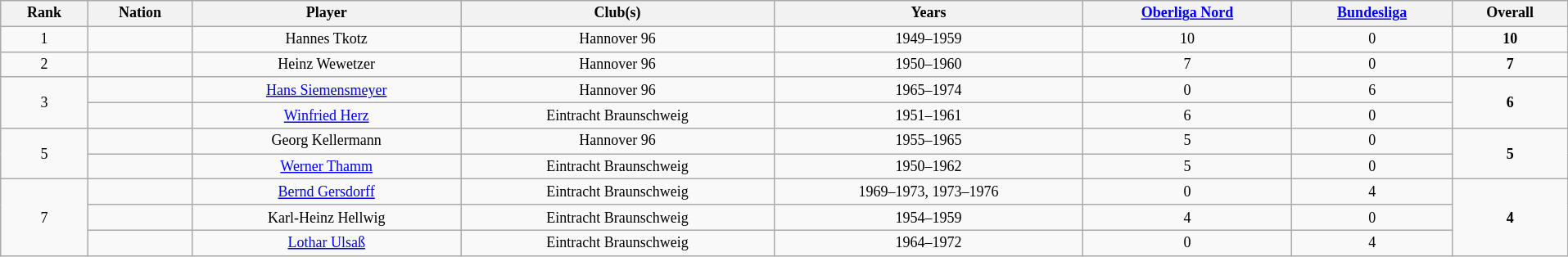<table class="wikitable" style="text-align: center; width: 101%; font-size: 12px">
<tr>
<th>Rank</th>
<th>Nation</th>
<th>Player</th>
<th>Club(s)</th>
<th>Years</th>
<th><a href='#'>Oberliga Nord</a></th>
<th><a href='#'>Bundesliga</a></th>
<th>Overall</th>
</tr>
<tr>
<td>1</td>
<td></td>
<td>Hannes Tkotz</td>
<td>Hannover 96</td>
<td>1949–1959</td>
<td>10</td>
<td>0</td>
<td><strong>10</strong></td>
</tr>
<tr>
<td>2</td>
<td></td>
<td>Heinz Wewetzer</td>
<td>Hannover 96</td>
<td>1950–1960</td>
<td>7</td>
<td>0</td>
<td><strong>7</strong></td>
</tr>
<tr>
<td rowspan=2>3</td>
<td></td>
<td><a href='#'>Hans Siemensmeyer</a></td>
<td>Hannover 96</td>
<td>1965–1974</td>
<td>0</td>
<td>6</td>
<td rowspan=2><strong>6</strong></td>
</tr>
<tr>
<td></td>
<td><a href='#'>Winfried Herz</a></td>
<td>Eintracht Braunschweig</td>
<td>1951–1961</td>
<td>6</td>
<td>0</td>
</tr>
<tr>
<td rowspan=2>5</td>
<td></td>
<td>Georg Kellermann</td>
<td>Hannover 96</td>
<td>1955–1965</td>
<td>5</td>
<td>0</td>
<td rowspan=2><strong>5</strong></td>
</tr>
<tr>
<td></td>
<td><a href='#'>Werner Thamm</a></td>
<td>Eintracht Braunschweig</td>
<td>1950–1962</td>
<td>5</td>
<td>0</td>
</tr>
<tr>
<td rowspan=3>7</td>
<td></td>
<td><a href='#'>Bernd Gersdorff</a></td>
<td>Eintracht Braunschweig</td>
<td>1969–1973, 1973–1976</td>
<td>0</td>
<td>4</td>
<td rowspan=3><strong>4</strong></td>
</tr>
<tr>
<td></td>
<td>Karl-Heinz Hellwig</td>
<td>Eintracht Braunschweig</td>
<td>1954–1959</td>
<td>4</td>
<td>0</td>
</tr>
<tr>
<td></td>
<td><a href='#'>Lothar Ulsaß</a></td>
<td>Eintracht Braunschweig</td>
<td>1964–1972</td>
<td>0</td>
<td>4</td>
</tr>
</table>
